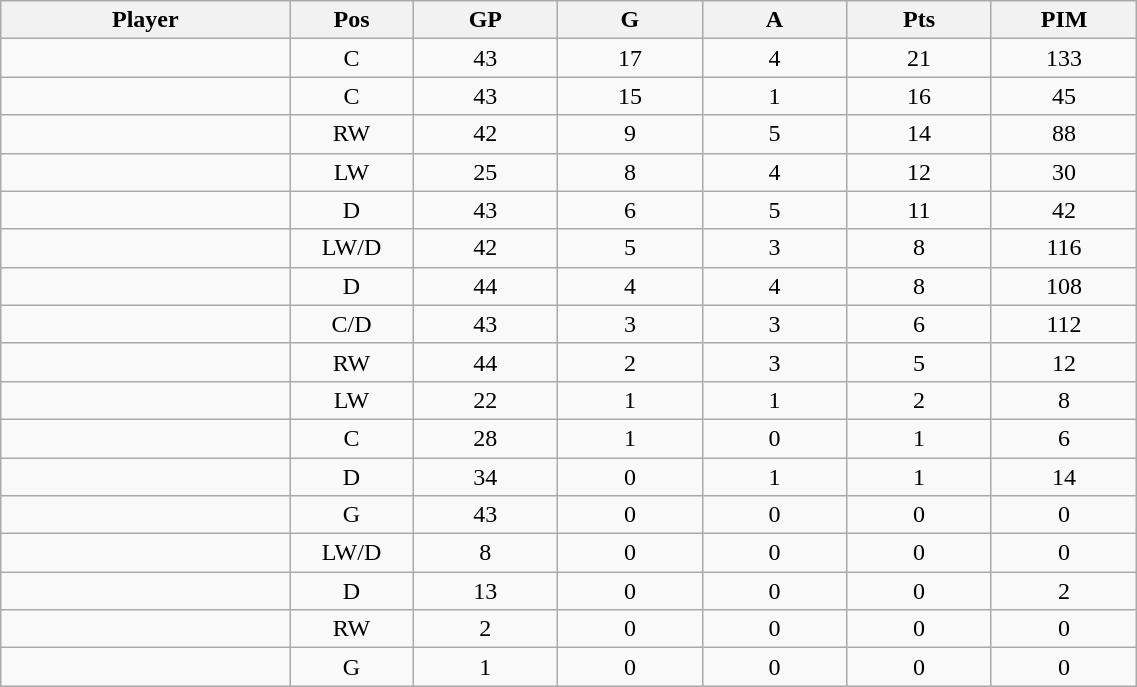<table class="wikitable sortable" width="60%">
<tr ALIGN="center">
<th bgcolor="#DDDDFF" width="10%">Player</th>
<th bgcolor="#DDDDFF" width="3%" title="Position">Pos</th>
<th bgcolor="#DDDDFF" width="5%" title="Games played">GP</th>
<th bgcolor="#DDDDFF" width="5%" title="Goals">G</th>
<th bgcolor="#DDDDFF" width="5%" title="Assists">A</th>
<th bgcolor="#DDDDFF" width="5%" title="Points">Pts</th>
<th bgcolor="#DDDDFF" width="5%" title="Penalties in Minutes">PIM</th>
</tr>
<tr align="center">
<td align="right"></td>
<td>C</td>
<td>43</td>
<td>17</td>
<td>4</td>
<td>21</td>
<td>133</td>
</tr>
<tr align="center">
<td align="right"></td>
<td>C</td>
<td>43</td>
<td>15</td>
<td>1</td>
<td>16</td>
<td>45</td>
</tr>
<tr align="center">
<td align="right"></td>
<td>RW</td>
<td>42</td>
<td>9</td>
<td>5</td>
<td>14</td>
<td>88</td>
</tr>
<tr align="center">
<td align="right"></td>
<td>LW</td>
<td>25</td>
<td>8</td>
<td>4</td>
<td>12</td>
<td>30</td>
</tr>
<tr align="center">
<td align="right"></td>
<td>D</td>
<td>43</td>
<td>6</td>
<td>5</td>
<td>11</td>
<td>42</td>
</tr>
<tr align="center">
<td align="right"></td>
<td>LW/D</td>
<td>42</td>
<td>5</td>
<td>3</td>
<td>8</td>
<td>116</td>
</tr>
<tr align="center">
<td align="right"></td>
<td>D</td>
<td>44</td>
<td>4</td>
<td>4</td>
<td>8</td>
<td>108</td>
</tr>
<tr align="center">
<td align="right"></td>
<td>C/D</td>
<td>43</td>
<td>3</td>
<td>3</td>
<td>6</td>
<td>112</td>
</tr>
<tr align="center">
<td align="right"></td>
<td>RW</td>
<td>44</td>
<td>2</td>
<td>3</td>
<td>5</td>
<td>12</td>
</tr>
<tr align="center">
<td align="right"></td>
<td>LW</td>
<td>22</td>
<td>1</td>
<td>1</td>
<td>2</td>
<td>8</td>
</tr>
<tr align="center">
<td align="right"></td>
<td>C</td>
<td>28</td>
<td>1</td>
<td>0</td>
<td>1</td>
<td>6</td>
</tr>
<tr align="center">
<td align="right"></td>
<td>D</td>
<td>34</td>
<td>0</td>
<td>1</td>
<td>1</td>
<td>14</td>
</tr>
<tr align="center">
<td align="right"></td>
<td>G</td>
<td>43</td>
<td>0</td>
<td>0</td>
<td>0</td>
<td>0</td>
</tr>
<tr align="center">
<td align="right"></td>
<td>LW/D</td>
<td>8</td>
<td>0</td>
<td>0</td>
<td>0</td>
<td>0</td>
</tr>
<tr align="center">
<td align="right"></td>
<td>D</td>
<td>13</td>
<td>0</td>
<td>0</td>
<td>0</td>
<td>2</td>
</tr>
<tr align="center">
<td align="right"></td>
<td>RW</td>
<td>2</td>
<td>0</td>
<td>0</td>
<td>0</td>
<td>0</td>
</tr>
<tr align="center">
<td align="right"></td>
<td>G</td>
<td>1</td>
<td>0</td>
<td>0</td>
<td>0</td>
<td>0</td>
</tr>
</table>
